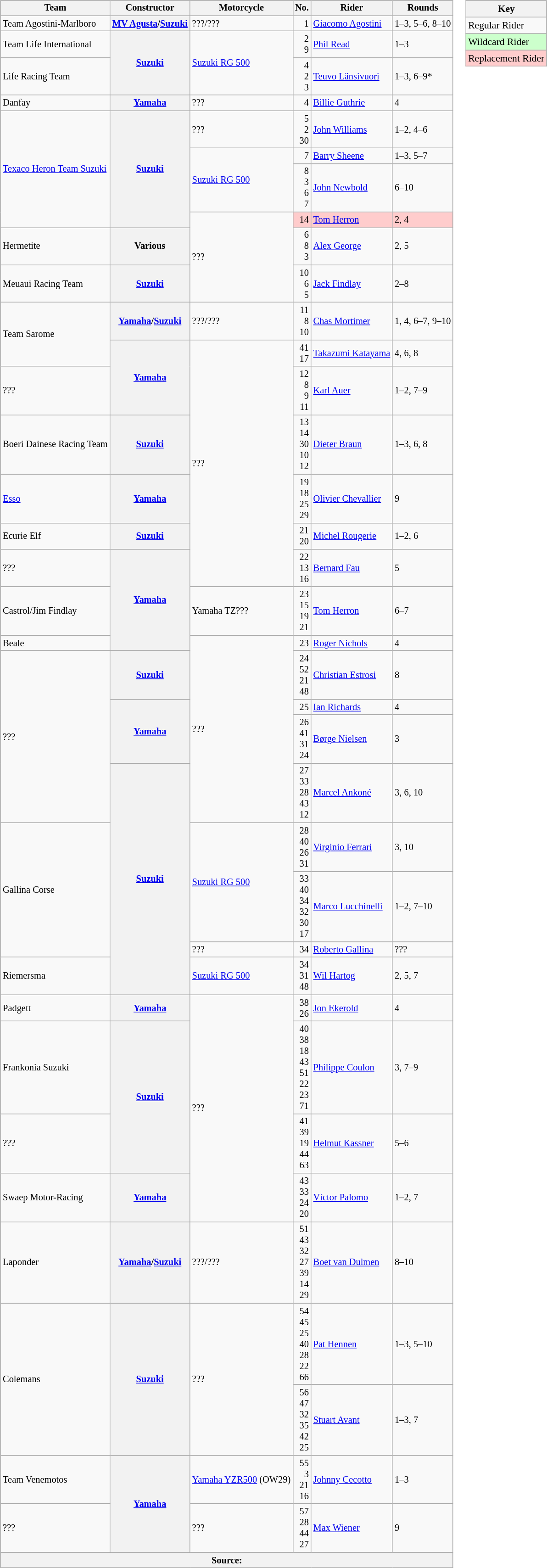<table>
<tr>
<td><br><table class="wikitable" style="font-size: 85%;">
<tr>
<th>Team</th>
<th>Constructor</th>
<th>Motorcycle</th>
<th>No.</th>
<th>Rider</th>
<th>Rounds</th>
</tr>
<tr>
<td>Team Agostini-Marlboro</td>
<th><a href='#'>MV Agusta</a>/<a href='#'>Suzuki</a></th>
<td>???/???</td>
<td align="right">1</td>
<td> <a href='#'>Giacomo Agostini</a></td>
<td>1–3, 5–6, 8–10</td>
</tr>
<tr>
<td>Team Life International</td>
<th rowspan=2><a href='#'>Suzuki</a></th>
<td rowspan=2><a href='#'>Suzuki RG 500</a></td>
<td align="right">2<br>9</td>
<td> <a href='#'>Phil Read</a></td>
<td>1–3</td>
</tr>
<tr>
<td>Life Racing Team</td>
<td align="right">4<br>2<br>3</td>
<td> <a href='#'>Teuvo Länsivuori</a></td>
<td>1–3, 6–9*</td>
</tr>
<tr>
<td>Danfay</td>
<th><a href='#'>Yamaha</a></th>
<td>???</td>
<td align="right">4</td>
<td> <a href='#'>Billie Guthrie</a></td>
<td>4</td>
</tr>
<tr>
<td rowspan=4><a href='#'>Texaco Heron Team Suzuki</a></td>
<th rowspan=4><a href='#'>Suzuki</a></th>
<td>???</td>
<td align="right">5<br>2<br>30</td>
<td> <a href='#'>John Williams</a></td>
<td>1–2, 4–6</td>
</tr>
<tr>
<td rowspan=2><a href='#'>Suzuki RG 500</a></td>
<td align="right">7</td>
<td> <a href='#'>Barry Sheene</a></td>
<td>1–3, 5–7</td>
</tr>
<tr>
<td align="right">8<br>3<br>6<br>7</td>
<td> <a href='#'>John Newbold</a></td>
<td>6–10</td>
</tr>
<tr>
<td rowspan=3>???</td>
<td style="text-align:right; background:#fcc;">14</td>
<td style="background:#fcc;"> <a href='#'>Tom Herron</a></td>
<td style="background:#fcc;">2, 4</td>
</tr>
<tr>
<td>Hermetite</td>
<th>Various</th>
<td align="right">6<br>8<br>3</td>
<td> <a href='#'>Alex George</a></td>
<td>2, 5</td>
</tr>
<tr>
<td>Meuaui Racing Team</td>
<th><a href='#'>Suzuki</a></th>
<td align="right">10<br>6<br>5</td>
<td> <a href='#'>Jack Findlay</a></td>
<td>2–8</td>
</tr>
<tr>
<td rowspan=2>Team Sarome</td>
<th><a href='#'>Yamaha</a>/<a href='#'>Suzuki</a></th>
<td>???/???</td>
<td align="right">11<br>8<br>10</td>
<td> <a href='#'>Chas Mortimer</a></td>
<td>1, 4, 6–7, 9–10</td>
</tr>
<tr>
<th rowspan=2><a href='#'>Yamaha</a></th>
<td rowspan=6>???</td>
<td align="right">41<br>17</td>
<td> <a href='#'>Takazumi Katayama</a></td>
<td>4, 6, 8</td>
</tr>
<tr>
<td>???</td>
<td align="right">12<br>8<br>9<br>11</td>
<td> <a href='#'>Karl Auer</a></td>
<td>1–2, 7–9</td>
</tr>
<tr>
<td>Boeri Dainese Racing Team</td>
<th><a href='#'>Suzuki</a></th>
<td align="right">13<br>14<br>30<br>10<br>12</td>
<td> <a href='#'>Dieter Braun</a></td>
<td>1–3, 6, 8</td>
</tr>
<tr>
<td><a href='#'>Esso</a></td>
<th><a href='#'>Yamaha</a></th>
<td align="right">19<br>18<br>25<br>29</td>
<td> <a href='#'>Olivier Chevallier</a></td>
<td>9</td>
</tr>
<tr>
<td>Ecurie Elf</td>
<th><a href='#'>Suzuki</a></th>
<td align="right">21<br>20</td>
<td> <a href='#'>Michel Rougerie</a></td>
<td>1–2, 6</td>
</tr>
<tr>
<td>???</td>
<th rowspan=3><a href='#'>Yamaha</a></th>
<td align="right">22<br>13<br>16</td>
<td> <a href='#'>Bernard Fau</a></td>
<td>5</td>
</tr>
<tr>
<td>Castrol/Jim Findlay</td>
<td>Yamaha TZ???</td>
<td align="right">23<br>15<br>19<br>21</td>
<td> <a href='#'>Tom Herron</a></td>
<td>6–7</td>
</tr>
<tr>
<td>Beale</td>
<td rowspan=5>???</td>
<td align="right">23</td>
<td> <a href='#'>Roger Nichols</a></td>
<td>4</td>
</tr>
<tr>
<td rowspan=4>???</td>
<th><a href='#'>Suzuki</a></th>
<td align="right">24<br>52<br>21<br>48</td>
<td> <a href='#'>Christian Estrosi</a></td>
<td>8</td>
</tr>
<tr>
<th rowspan=2><a href='#'>Yamaha</a></th>
<td align="right">25</td>
<td> <a href='#'>Ian Richards</a></td>
<td>4</td>
</tr>
<tr>
<td align="right">26<br>41<br>31<br>24</td>
<td> <a href='#'>Børge Nielsen</a></td>
<td>3</td>
</tr>
<tr>
<th rowspan=5><a href='#'>Suzuki</a></th>
<td align="right">27<br>33<br>28<br>43<br>12</td>
<td> <a href='#'>Marcel Ankoné</a></td>
<td>3, 6, 10</td>
</tr>
<tr>
<td rowspan=3>Gallina Corse</td>
<td rowspan=2><a href='#'>Suzuki RG 500</a></td>
<td align="right">28<br>40<br>26<br>31</td>
<td> <a href='#'>Virginio Ferrari</a></td>
<td>3, 10</td>
</tr>
<tr>
<td align="right">33<br>40<br>34<br>32<br>30<br>17</td>
<td> <a href='#'>Marco Lucchinelli</a></td>
<td>1–2, 7–10</td>
</tr>
<tr>
<td>???</td>
<td align="right">34</td>
<td> <a href='#'>Roberto Gallina</a></td>
<td>???</td>
</tr>
<tr>
<td>Riemersma</td>
<td><a href='#'>Suzuki RG 500</a></td>
<td align="right">34<br>31<br>48</td>
<td> <a href='#'>Wil Hartog</a></td>
<td>2, 5, 7</td>
</tr>
<tr>
<td>Padgett</td>
<th><a href='#'>Yamaha</a></th>
<td rowspan=4>???</td>
<td align="right">38<br>26</td>
<td> <a href='#'>Jon Ekerold</a></td>
<td>4</td>
</tr>
<tr>
<td>Frankonia Suzuki</td>
<th rowspan=2><a href='#'>Suzuki</a></th>
<td align="right">40<br>38<br>18<br>43<br>51<br>22<br>23<br>71</td>
<td> <a href='#'>Philippe Coulon</a></td>
<td>3, 7–9</td>
</tr>
<tr>
<td>???</td>
<td align="right">41<br>39<br>19<br>44<br>63</td>
<td> <a href='#'>Helmut Kassner</a></td>
<td>5–6</td>
</tr>
<tr>
<td>Swaep Motor-Racing</td>
<th><a href='#'>Yamaha</a></th>
<td align="right">43<br>33<br>24<br>20</td>
<td> <a href='#'>Víctor Palomo</a></td>
<td>1–2, 7</td>
</tr>
<tr>
<td>Laponder</td>
<th><a href='#'>Yamaha</a>/<a href='#'>Suzuki</a></th>
<td>???/???</td>
<td align="right">51<br>43<br>32<br>27<br>39<br>14<br>29</td>
<td> <a href='#'>Boet van Dulmen</a></td>
<td>8–10</td>
</tr>
<tr>
<td rowspan=2>Colemans</td>
<th rowspan=2><a href='#'>Suzuki</a></th>
<td rowspan=2>???</td>
<td align="right">54<br>45<br>25<br>40<br>28<br>22<br>66</td>
<td> <a href='#'>Pat Hennen</a></td>
<td>1–3, 5–10</td>
</tr>
<tr>
<td align="right">56<br>47<br>32<br>35<br>42<br>25</td>
<td> <a href='#'>Stuart Avant</a></td>
<td>1–3, 7</td>
</tr>
<tr>
<td>Team Venemotos</td>
<th rowspan=2><a href='#'>Yamaha</a></th>
<td><a href='#'>Yamaha YZR500</a> (OW29)</td>
<td align="right">55<br>3<br>21<br>16</td>
<td> <a href='#'>Johnny Cecotto</a></td>
<td>1–3</td>
</tr>
<tr>
<td>???</td>
<td>???</td>
<td align="right">57<br>28<br>44<br>27</td>
<td> <a href='#'>Max Wiener</a></td>
<td>9</td>
</tr>
<tr>
<th colspan=6>Source: </th>
</tr>
</table>
</td>
<td valign="top"><br><table class="wikitable" style="font-size: 90%;">
<tr>
<th colspan=2>Key</th>
</tr>
<tr>
<td>Regular Rider</td>
</tr>
<tr style="background:#cfc;">
<td>Wildcard Rider</td>
</tr>
<tr style="background:#fcc;">
<td>Replacement Rider</td>
</tr>
</table>
</td>
</tr>
</table>
